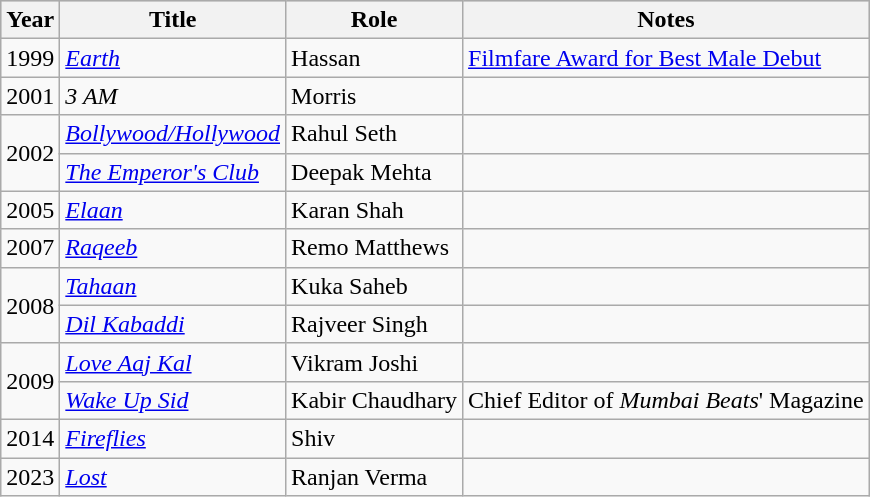<table class="wikitable">
<tr style="background:#ccc; text-align:center;">
<th>Year</th>
<th>Title</th>
<th>Role</th>
<th>Notes</th>
</tr>
<tr>
<td>1999</td>
<td><em><a href='#'>Earth</a> </em></td>
<td>Hassan</td>
<td><a href='#'>Filmfare Award for Best Male Debut</a></td>
</tr>
<tr>
<td>2001</td>
<td><em>3 AM</em></td>
<td>Morris</td>
<td></td>
</tr>
<tr>
<td rowspan="2">2002</td>
<td><em><a href='#'>Bollywood/Hollywood</a></em></td>
<td>Rahul Seth</td>
<td></td>
</tr>
<tr>
<td><em><a href='#'>The Emperor's Club</a></em></td>
<td>Deepak Mehta</td>
<td></td>
</tr>
<tr>
<td>2005</td>
<td><em><a href='#'>Elaan</a></em></td>
<td>Karan Shah</td>
<td></td>
</tr>
<tr>
<td>2007</td>
<td><em><a href='#'>Raqeeb</a></em></td>
<td>Remo Matthews</td>
<td></td>
</tr>
<tr>
<td rowspan="2">2008</td>
<td><em><a href='#'>Tahaan</a></em></td>
<td>Kuka Saheb</td>
<td></td>
</tr>
<tr>
<td><em><a href='#'>Dil Kabaddi</a></em></td>
<td>Rajveer Singh</td>
<td></td>
</tr>
<tr>
<td rowspan="2">2009</td>
<td><em><a href='#'>Love Aaj Kal</a></em></td>
<td>Vikram Joshi</td>
<td></td>
</tr>
<tr>
<td><em><a href='#'>Wake Up Sid</a></em></td>
<td>Kabir Chaudhary</td>
<td>Chief Editor of <em>Mumbai Beats</em>' Magazine</td>
</tr>
<tr>
<td>2014</td>
<td><em><a href='#'>Fireflies</a></em></td>
<td>Shiv</td>
<td></td>
</tr>
<tr>
<td>2023</td>
<td><em><a href='#'>Lost</a></em></td>
<td>Ranjan Verma</td>
<td></td>
</tr>
</table>
